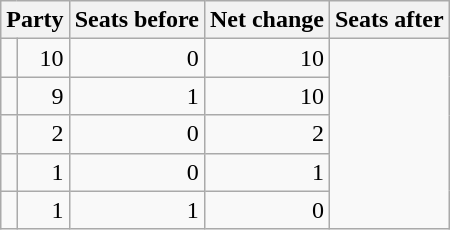<table class=wikitable style="text-align:right">
<tr>
<th colspan="2">Party</th>
<th>Seats before</th>
<th>Net change</th>
<th>Seats after</th>
</tr>
<tr>
<td></td>
<td>10</td>
<td> 0</td>
<td>10</td>
</tr>
<tr>
<td></td>
<td>9</td>
<td> 1</td>
<td>10</td>
</tr>
<tr>
<td></td>
<td>2</td>
<td> 0</td>
<td>2</td>
</tr>
<tr>
<td></td>
<td>1</td>
<td> 0</td>
<td>1</td>
</tr>
<tr>
<td></td>
<td>1</td>
<td> 1</td>
<td>0</td>
</tr>
</table>
